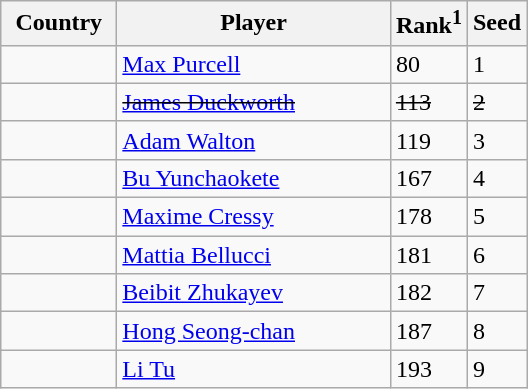<table class="sortable wikitable">
<tr>
<th width="70">Country</th>
<th width="175">Player</th>
<th>Rank<sup>1</sup></th>
<th>Seed</th>
</tr>
<tr>
<td></td>
<td><a href='#'>Max Purcell</a></td>
<td>80</td>
<td>1</td>
</tr>
<tr>
<td><s></s></td>
<td><s><a href='#'>James Duckworth</a></s></td>
<td><s>113</s></td>
<td><s>2</s></td>
</tr>
<tr>
<td></td>
<td><a href='#'>Adam Walton</a></td>
<td>119</td>
<td>3</td>
</tr>
<tr>
<td></td>
<td><a href='#'>Bu Yunchaokete</a></td>
<td>167</td>
<td>4</td>
</tr>
<tr>
<td></td>
<td><a href='#'>Maxime Cressy</a></td>
<td>178</td>
<td>5</td>
</tr>
<tr>
<td></td>
<td><a href='#'>Mattia Bellucci</a></td>
<td>181</td>
<td>6</td>
</tr>
<tr>
<td></td>
<td><a href='#'>Beibit Zhukayev</a></td>
<td>182</td>
<td>7</td>
</tr>
<tr>
<td></td>
<td><a href='#'>Hong Seong-chan</a></td>
<td>187</td>
<td>8</td>
</tr>
<tr>
<td></td>
<td><a href='#'>Li Tu</a></td>
<td>193</td>
<td>9</td>
</tr>
</table>
